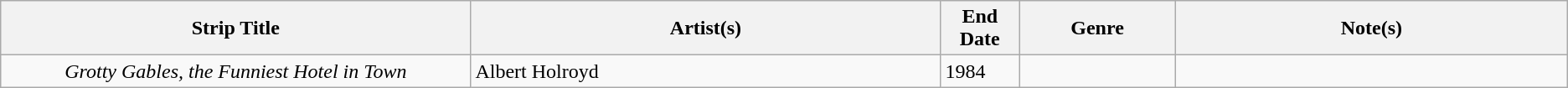<table class="wikitable sortable">
<tr>
<th width=30%>Strip Title</th>
<th width=30%>Artist(s)</th>
<th width=5%>End Date</th>
<th width=10%>Genre</th>
<th width=25%>Note(s)</th>
</tr>
<tr>
<td align=center><em>Grotty Gables, the Funniest Hotel in Town</em></td>
<td>Albert Holroyd</td>
<td>1984</td>
<td></td>
<td></td>
</tr>
</table>
